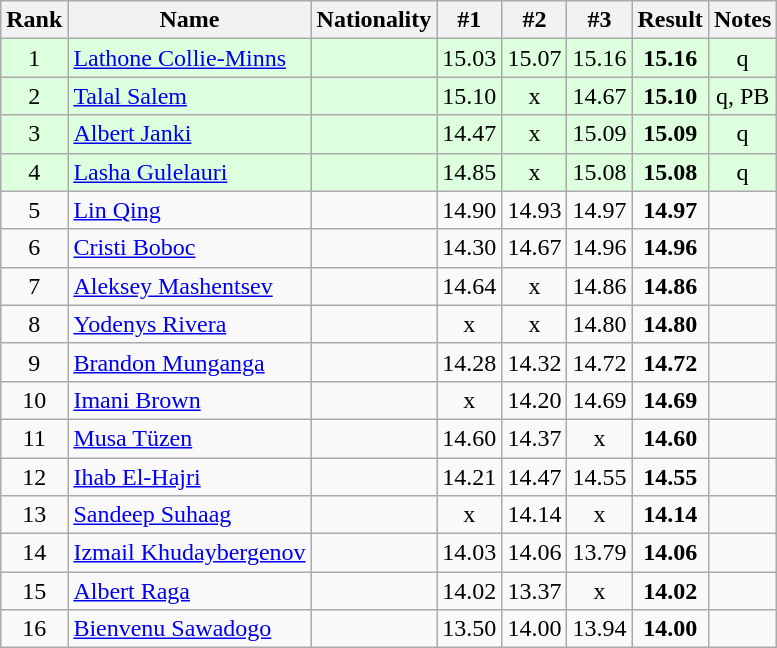<table class="wikitable sortable" style="text-align:center">
<tr>
<th>Rank</th>
<th>Name</th>
<th>Nationality</th>
<th>#1</th>
<th>#2</th>
<th>#3</th>
<th>Result</th>
<th>Notes</th>
</tr>
<tr bgcolor=ddffdd>
<td>1</td>
<td align=left><a href='#'>Lathone Collie-Minns</a></td>
<td align=left></td>
<td>15.03</td>
<td>15.07</td>
<td>15.16</td>
<td><strong>15.16</strong></td>
<td>q</td>
</tr>
<tr bgcolor=ddffdd>
<td>2</td>
<td align=left><a href='#'>Talal Salem</a></td>
<td align=left></td>
<td>15.10</td>
<td>x</td>
<td>14.67</td>
<td><strong>15.10</strong></td>
<td>q, PB</td>
</tr>
<tr bgcolor=ddffdd>
<td>3</td>
<td align=left><a href='#'>Albert Janki</a></td>
<td align=left></td>
<td>14.47</td>
<td>x</td>
<td>15.09</td>
<td><strong>15.09</strong></td>
<td>q</td>
</tr>
<tr bgcolor=ddffdd>
<td>4</td>
<td align=left><a href='#'>Lasha Gulelauri</a></td>
<td align=left></td>
<td>14.85</td>
<td>x</td>
<td>15.08</td>
<td><strong>15.08</strong></td>
<td>q</td>
</tr>
<tr>
<td>5</td>
<td align=left><a href='#'>Lin Qing</a></td>
<td align=left></td>
<td>14.90</td>
<td>14.93</td>
<td>14.97</td>
<td><strong>14.97</strong></td>
<td></td>
</tr>
<tr>
<td>6</td>
<td align=left><a href='#'>Cristi Boboc</a></td>
<td align=left></td>
<td>14.30</td>
<td>14.67</td>
<td>14.96</td>
<td><strong>14.96</strong></td>
<td></td>
</tr>
<tr>
<td>7</td>
<td align=left><a href='#'>Aleksey Mashentsev</a></td>
<td align=left></td>
<td>14.64</td>
<td>x</td>
<td>14.86</td>
<td><strong>14.86</strong></td>
<td></td>
</tr>
<tr>
<td>8</td>
<td align=left><a href='#'>Yodenys Rivera</a></td>
<td align=left></td>
<td>x</td>
<td>x</td>
<td>14.80</td>
<td><strong>14.80</strong></td>
<td></td>
</tr>
<tr>
<td>9</td>
<td align=left><a href='#'>Brandon Munganga</a></td>
<td align=left></td>
<td>14.28</td>
<td>14.32</td>
<td>14.72</td>
<td><strong>14.72</strong></td>
<td></td>
</tr>
<tr>
<td>10</td>
<td align=left><a href='#'>Imani Brown</a></td>
<td align=left></td>
<td>x</td>
<td>14.20</td>
<td>14.69</td>
<td><strong>14.69</strong></td>
<td></td>
</tr>
<tr>
<td>11</td>
<td align=left><a href='#'>Musa Tüzen</a></td>
<td align=left></td>
<td>14.60</td>
<td>14.37</td>
<td>x</td>
<td><strong>14.60</strong></td>
<td></td>
</tr>
<tr>
<td>12</td>
<td align=left><a href='#'>Ihab El-Hajri</a></td>
<td align=left></td>
<td>14.21</td>
<td>14.47</td>
<td>14.55</td>
<td><strong>14.55</strong></td>
<td></td>
</tr>
<tr>
<td>13</td>
<td align=left><a href='#'>Sandeep Suhaag</a></td>
<td align=left></td>
<td>x</td>
<td>14.14</td>
<td>x</td>
<td><strong>14.14</strong></td>
<td></td>
</tr>
<tr>
<td>14</td>
<td align=left><a href='#'>Izmail Khudaybergenov</a></td>
<td align=left></td>
<td>14.03</td>
<td>14.06</td>
<td>13.79</td>
<td><strong>14.06</strong></td>
<td></td>
</tr>
<tr>
<td>15</td>
<td align=left><a href='#'>Albert Raga</a></td>
<td align=left></td>
<td>14.02</td>
<td>13.37</td>
<td>x</td>
<td><strong>14.02</strong></td>
<td></td>
</tr>
<tr>
<td>16</td>
<td align=left><a href='#'>Bienvenu Sawadogo</a></td>
<td align=left></td>
<td>13.50</td>
<td>14.00</td>
<td>13.94</td>
<td><strong>14.00</strong></td>
<td></td>
</tr>
</table>
